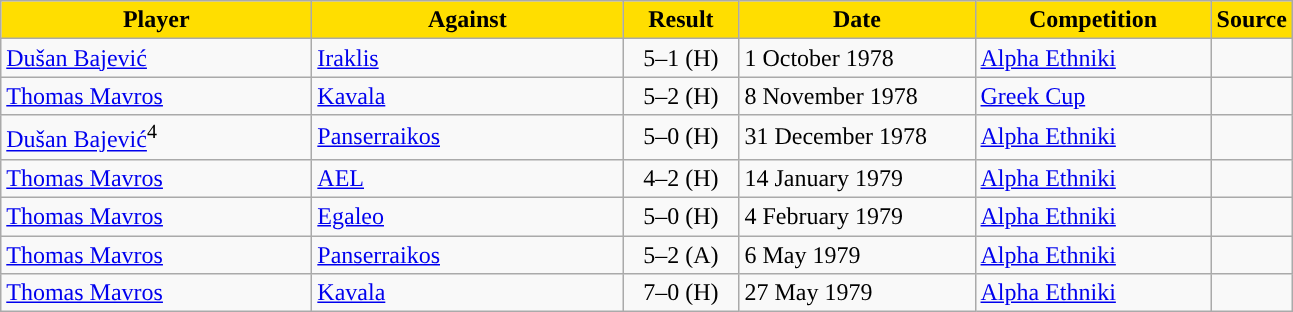<table class="wikitable">
<tr>
<th width=200 style="background:#FFDE00">Player</th>
<th width=200 style="background:#FFDE00">Against</th>
<th width=70 style="background:#FFDE00">Result</th>
<th width=150 style="background:#FFDE00">Date</th>
<th width=150 style="background:#FFDE00">Competition</th>
<th style="background:#FFDE00">Source</th>
</tr>
<tr>
<td> <a href='#'>Dušan Bajević</a></td>
<td> <a href='#'>Iraklis</a></td>
<td align=center>5–1 (H)</td>
<td>1 October 1978</td>
<td><a href='#'>Alpha Ethniki</a></td>
<td align=center></td>
</tr>
<tr>
<td> <a href='#'>Thomas Mavros</a></td>
<td> <a href='#'>Kavala</a></td>
<td align=center>5–2 (H)</td>
<td>8 November 1978</td>
<td><a href='#'>Greek Cup</a></td>
<td align=center></td>
</tr>
<tr>
<td> <a href='#'>Dušan Bajević</a><sup>4</sup></td>
<td> <a href='#'>Panserraikos</a></td>
<td align=center>5–0 (H)</td>
<td>31 December 1978</td>
<td><a href='#'>Alpha Ethniki</a></td>
<td align=center></td>
</tr>
<tr>
<td> <a href='#'>Thomas Mavros</a></td>
<td> <a href='#'>AEL</a></td>
<td align=center>4–2 (H)</td>
<td>14 January 1979</td>
<td><a href='#'>Alpha Ethniki</a></td>
<td align=center></td>
</tr>
<tr>
<td> <a href='#'>Thomas Mavros</a></td>
<td> <a href='#'>Egaleo</a></td>
<td align=center>5–0 (H)</td>
<td>4 February 1979</td>
<td><a href='#'>Alpha Ethniki</a></td>
<td align=center></td>
</tr>
<tr>
<td> <a href='#'>Thomas Mavros</a></td>
<td> <a href='#'>Panserraikos</a></td>
<td align=center>5–2 (A)</td>
<td>6 May 1979</td>
<td><a href='#'>Alpha Ethniki</a></td>
<td align=center></td>
</tr>
<tr>
<td> <a href='#'>Thomas Mavros</a></td>
<td> <a href='#'>Kavala</a></td>
<td align=center>7–0 (H)</td>
<td>27 May 1979</td>
<td><a href='#'>Alpha Ethniki</a></td>
<td align=center></td>
</tr>
</table>
